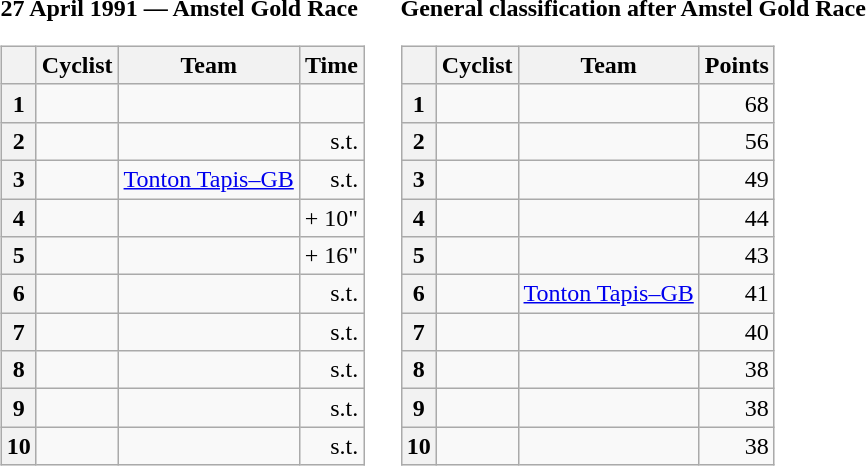<table>
<tr>
<td><strong>27 April 1991 — Amstel Gold Race </strong><br><table class="wikitable">
<tr>
<th></th>
<th>Cyclist</th>
<th>Team</th>
<th>Time</th>
</tr>
<tr>
<th>1</th>
<td></td>
<td></td>
<td align="right"></td>
</tr>
<tr>
<th>2</th>
<td></td>
<td></td>
<td align="right">s.t.</td>
</tr>
<tr>
<th>3</th>
<td></td>
<td><a href='#'>Tonton Tapis–GB</a></td>
<td align="right">s.t.</td>
</tr>
<tr>
<th>4</th>
<td></td>
<td></td>
<td align="right">+ 10"</td>
</tr>
<tr>
<th>5</th>
<td></td>
<td></td>
<td align="right">+ 16"</td>
</tr>
<tr>
<th>6</th>
<td></td>
<td></td>
<td align="right">s.t.</td>
</tr>
<tr>
<th>7</th>
<td></td>
<td></td>
<td align="right">s.t.</td>
</tr>
<tr>
<th>8</th>
<td></td>
<td></td>
<td align="right">s.t.</td>
</tr>
<tr>
<th>9</th>
<td></td>
<td></td>
<td align="right">s.t.</td>
</tr>
<tr>
<th>10</th>
<td></td>
<td></td>
<td align="right">s.t.</td>
</tr>
</table>
</td>
<td></td>
<td><strong>General classification after Amstel Gold Race</strong><br><table class="wikitable">
<tr>
<th></th>
<th>Cyclist</th>
<th>Team</th>
<th>Points</th>
</tr>
<tr>
<th>1</th>
<td> </td>
<td></td>
<td align="right">68</td>
</tr>
<tr>
<th>2</th>
<td></td>
<td></td>
<td align="right">56</td>
</tr>
<tr>
<th>3</th>
<td></td>
<td></td>
<td align="right">49</td>
</tr>
<tr>
<th>4</th>
<td></td>
<td></td>
<td align="right">44</td>
</tr>
<tr>
<th>5</th>
<td></td>
<td></td>
<td align="right">43</td>
</tr>
<tr>
<th>6</th>
<td></td>
<td><a href='#'>Tonton Tapis–GB</a></td>
<td align="right">41</td>
</tr>
<tr>
<th>7</th>
<td></td>
<td></td>
<td align="right">40</td>
</tr>
<tr>
<th>8</th>
<td></td>
<td></td>
<td align="right">38</td>
</tr>
<tr>
<th>9</th>
<td></td>
<td></td>
<td align="right">38</td>
</tr>
<tr>
<th>10</th>
<td></td>
<td></td>
<td align="right">38</td>
</tr>
</table>
</td>
</tr>
</table>
